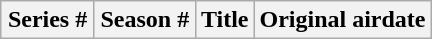<table class="wikitable plainrowheaders">
<tr>
<th width="55">Series #</th>
<th width="60">Season #</th>
<th>Title</th>
<th>Original airdate<br>






























</th>
</tr>
</table>
